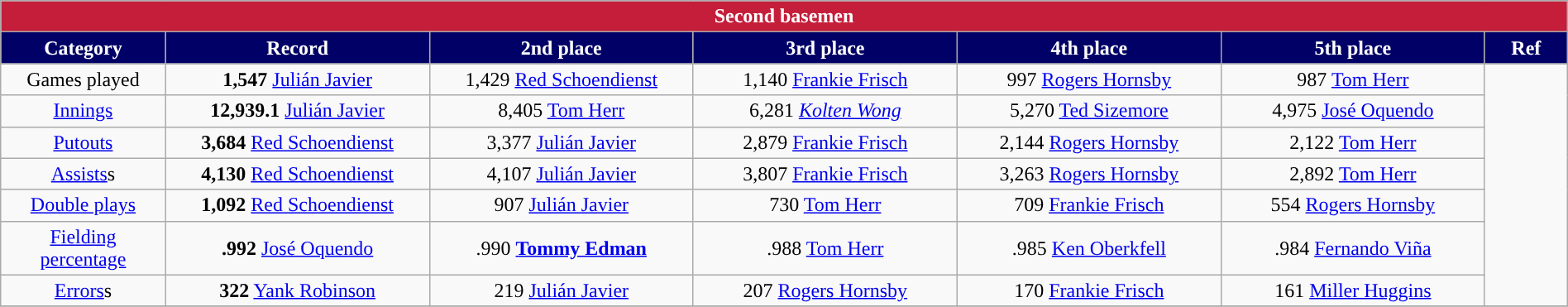<table class="wikitable" style="text-align:center; width:100%">
<tr>
<th colspan=7 style="background:#C41E3A;color:#FFFFFF;">Second basemen</th>
</tr>
<tr>
<th scope="col" width=10% style="background:#000066;color:#FFFFFF;">Category</th>
<th scope="col" width=16% style="background:#000066;color:#FFFFFF;">Record</th>
<th scope="col" width=16% style="background:#000066;color:#FFFFFF;">2nd place</th>
<th scope="col" width=16% style="background:#000066;color:#FFFFFF;">3rd place</th>
<th scope="col" width=16% style="background:#000066;color:#FFFFFF;">4th place</th>
<th scope="col" width=16% style="background:#000066;color:#FFFFFF;">5th place</th>
<th scope="col" width=5% style="background:#000066;color:#FFFFFF;">Ref</th>
</tr>
<tr>
<td>Games played</td>
<td><strong>1,547</strong> <a href='#'>Julián Javier</a></td>
<td>1,429 <a href='#'>Red Schoendienst</a></td>
<td>1,140 <a href='#'>Frankie Frisch</a></td>
<td>997 <a href='#'>Rogers Hornsby</a></td>
<td>987 <a href='#'>Tom Herr</a></td>
<td rowspan="7" style="text-align: center;"></td>
</tr>
<tr>
<td><a href='#'>Innings</a></td>
<td><strong>12,939.1</strong> <a href='#'>Julián Javier</a></td>
<td>8,405 <a href='#'>Tom Herr</a></td>
<td>6,281 <em><a href='#'>Kolten Wong</a></em></td>
<td>5,270 <a href='#'>Ted Sizemore</a></td>
<td>4,975 <a href='#'>José Oquendo</a></td>
</tr>
<tr>
<td><a href='#'>Putouts</a></td>
<td><strong>3,684</strong> <a href='#'>Red Schoendienst</a></td>
<td>3,377 <a href='#'>Julián Javier</a></td>
<td>2,879 <a href='#'>Frankie Frisch</a></td>
<td>2,144 <a href='#'>Rogers Hornsby</a></td>
<td>2,122 <a href='#'>Tom Herr</a></td>
</tr>
<tr>
<td><a href='#'>Assists</a>s</td>
<td><strong>4,130</strong> <a href='#'>Red Schoendienst</a></td>
<td>4,107 <a href='#'>Julián Javier</a></td>
<td>3,807 <a href='#'>Frankie Frisch</a></td>
<td>3,263 <a href='#'>Rogers Hornsby</a></td>
<td>2,892 <a href='#'>Tom Herr</a></td>
</tr>
<tr>
<td><a href='#'>Double plays</a></td>
<td><strong>1,092</strong> <a href='#'>Red Schoendienst</a></td>
<td>907 <a href='#'>Julián Javier</a></td>
<td>730 <a href='#'>Tom Herr</a></td>
<td>709 <a href='#'>Frankie Frisch</a></td>
<td>554 <a href='#'>Rogers Hornsby</a></td>
</tr>
<tr>
<td><a href='#'>Fielding percentage</a></td>
<td><strong>.992</strong> <a href='#'>José Oquendo</a></td>
<td>.990 <strong><a href='#'>Tommy Edman</a></strong></td>
<td>.988 <a href='#'>Tom Herr</a></td>
<td>.985 <a href='#'>Ken Oberkfell</a></td>
<td>.984 <a href='#'>Fernando Viña</a></td>
</tr>
<tr>
<td><a href='#'>Errors</a>s</td>
<td><strong>322</strong> <a href='#'>Yank Robinson</a></td>
<td>219 <a href='#'>Julián Javier</a></td>
<td>207 <a href='#'>Rogers Hornsby</a></td>
<td>170 <a href='#'>Frankie Frisch</a></td>
<td>161 <a href='#'>Miller Huggins</a></td>
</tr>
<tr>
</tr>
</table>
